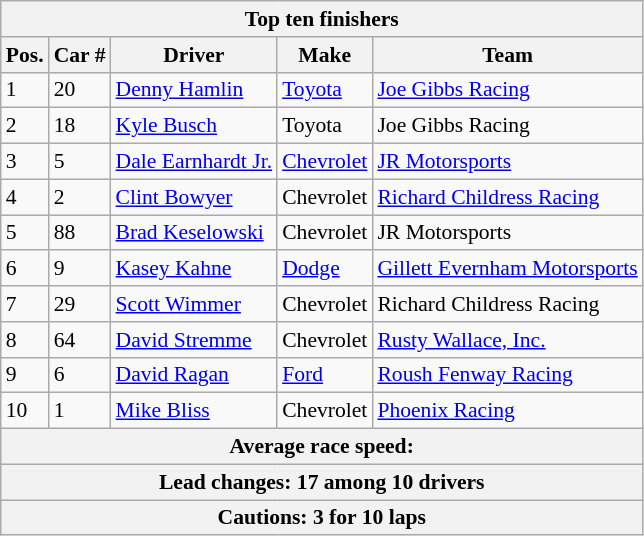<table class="wikitable" style="font-size: 90%;">
<tr>
<th colspan=9>Top ten finishers</th>
</tr>
<tr>
<th>Pos.</th>
<th>Car #</th>
<th>Driver</th>
<th>Make</th>
<th>Team</th>
</tr>
<tr>
<td>1</td>
<td>20</td>
<td><a href='#'>Denny Hamlin</a></td>
<td><a href='#'>Toyota</a></td>
<td><a href='#'>Joe Gibbs Racing</a></td>
</tr>
<tr>
<td>2</td>
<td>18</td>
<td><a href='#'>Kyle Busch</a></td>
<td>Toyota</td>
<td>Joe Gibbs Racing</td>
</tr>
<tr>
<td>3</td>
<td>5</td>
<td><a href='#'>Dale Earnhardt Jr.</a></td>
<td><a href='#'>Chevrolet</a></td>
<td><a href='#'>JR Motorsports</a></td>
</tr>
<tr>
<td>4</td>
<td>2</td>
<td><a href='#'>Clint Bowyer</a></td>
<td>Chevrolet</td>
<td><a href='#'>Richard Childress Racing</a></td>
</tr>
<tr>
<td>5</td>
<td>88</td>
<td><a href='#'>Brad Keselowski</a></td>
<td>Chevrolet</td>
<td>JR Motorsports</td>
</tr>
<tr>
<td>6</td>
<td>9</td>
<td><a href='#'>Kasey Kahne</a></td>
<td><a href='#'>Dodge</a></td>
<td><a href='#'>Gillett Evernham Motorsports</a></td>
</tr>
<tr>
<td>7</td>
<td>29</td>
<td><a href='#'>Scott Wimmer</a></td>
<td>Chevrolet</td>
<td>Richard Childress Racing</td>
</tr>
<tr>
<td>8</td>
<td>64</td>
<td><a href='#'>David Stremme</a></td>
<td>Chevrolet</td>
<td><a href='#'>Rusty Wallace, Inc.</a></td>
</tr>
<tr>
<td>9</td>
<td>6</td>
<td><a href='#'>David Ragan</a></td>
<td><a href='#'>Ford</a></td>
<td><a href='#'>Roush Fenway Racing</a></td>
</tr>
<tr>
<td>10</td>
<td>1</td>
<td><a href='#'>Mike Bliss</a></td>
<td>Chevrolet</td>
<td><a href='#'>Phoenix Racing</a></td>
</tr>
<tr>
<th colspan=9>Average race speed: </th>
</tr>
<tr>
<th colspan=9>Lead changes: 17 among 10 drivers</th>
</tr>
<tr>
<th colspan=9>Cautions: 3 for 10 laps</th>
</tr>
</table>
